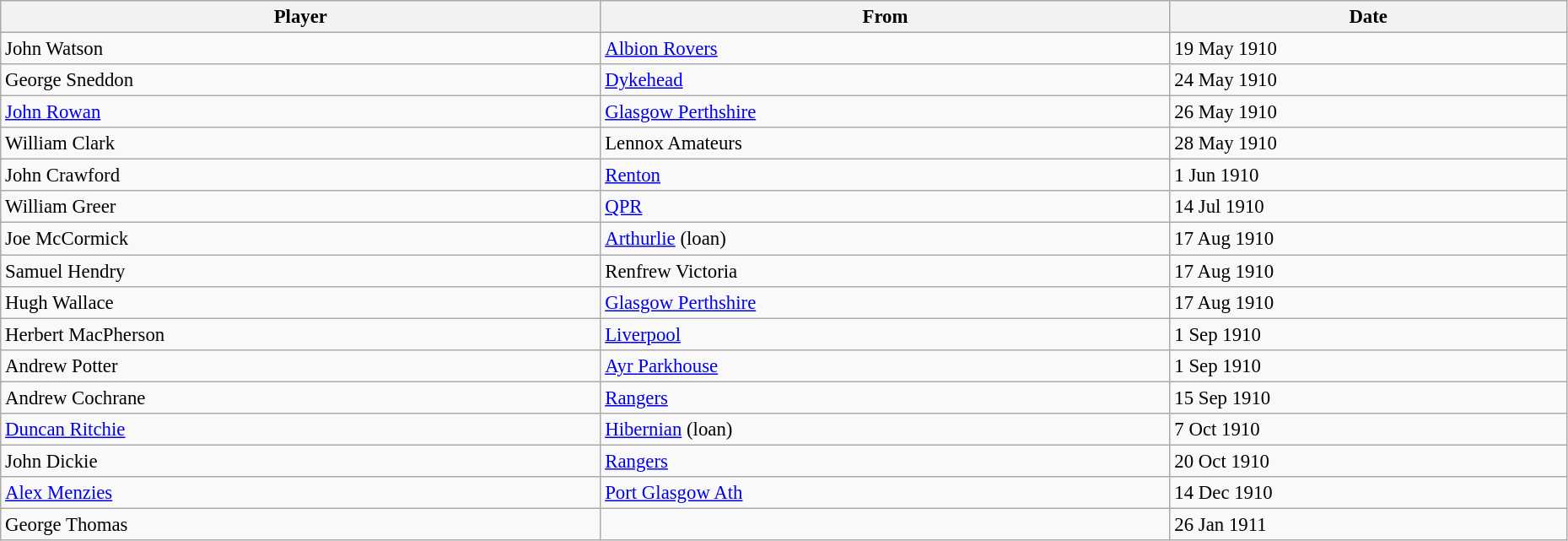<table class="wikitable" style="text-align:center; font-size:95%;width:98%; text-align:left">
<tr>
<th><strong>Player</strong></th>
<th><strong>From</strong></th>
<th><strong>Date</strong></th>
</tr>
<tr>
<td> John Watson</td>
<td> <a href='#'>Albion Rovers</a></td>
<td>19 May 1910</td>
</tr>
<tr>
<td> George Sneddon</td>
<td> <a href='#'>Dykehead</a></td>
<td>24 May 1910</td>
</tr>
<tr>
<td> <a href='#'>John Rowan</a></td>
<td> <a href='#'>Glasgow Perthshire</a></td>
<td>26 May 1910</td>
</tr>
<tr>
<td> William Clark</td>
<td> Lennox Amateurs</td>
<td>28 May 1910</td>
</tr>
<tr>
<td> John Crawford</td>
<td> <a href='#'>Renton</a></td>
<td>1 Jun 1910</td>
</tr>
<tr>
<td> William Greer</td>
<td> <a href='#'>QPR</a></td>
<td>14 Jul 1910</td>
</tr>
<tr>
<td> Joe McCormick</td>
<td> <a href='#'>Arthurlie</a> (loan)</td>
<td>17 Aug 1910</td>
</tr>
<tr>
<td> Samuel Hendry</td>
<td> Renfrew Victoria</td>
<td>17 Aug 1910</td>
</tr>
<tr>
<td> Hugh Wallace</td>
<td> <a href='#'>Glasgow Perthshire</a></td>
<td>17 Aug 1910</td>
</tr>
<tr>
<td> Herbert MacPherson</td>
<td> <a href='#'>Liverpool</a></td>
<td>1 Sep 1910</td>
</tr>
<tr>
<td> Andrew Potter</td>
<td> <a href='#'>Ayr Parkhouse</a></td>
<td>1 Sep 1910</td>
</tr>
<tr>
<td> Andrew Cochrane</td>
<td> <a href='#'>Rangers</a></td>
<td>15 Sep 1910</td>
</tr>
<tr>
<td> <a href='#'>Duncan Ritchie</a></td>
<td> <a href='#'>Hibernian</a> (loan)</td>
<td>7 Oct 1910</td>
</tr>
<tr>
<td> John Dickie</td>
<td> <a href='#'>Rangers</a></td>
<td>20 Oct 1910</td>
</tr>
<tr>
<td> <a href='#'>Alex Menzies</a></td>
<td> <a href='#'>Port Glasgow Ath</a></td>
<td>14 Dec 1910</td>
</tr>
<tr>
<td> George Thomas</td>
<td></td>
<td>26 Jan 1911</td>
</tr>
</table>
